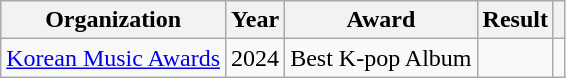<table class="wikitable plainrowheaders sortable">
<tr>
<th scope="col">Organization</th>
<th scope="col">Year</th>
<th scope="col">Award</th>
<th scope="col">Result</th>
<th scope="col" class="unsortable"></th>
</tr>
<tr>
<td><a href='#'>Korean Music Awards</a></td>
<td>2024</td>
<td style="text-align:left">Best K-pop Album</td>
<td></td>
<td style="text-align:center"></td>
</tr>
</table>
